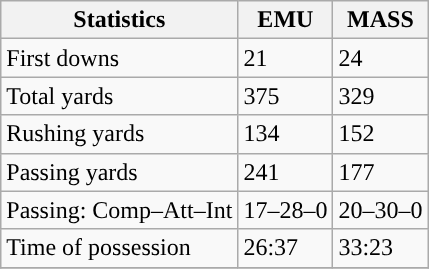<table class="wikitable" style="float: left;">
<tr>
<th>Statistics</th>
<th>EMU</th>
<th>MASS</th>
</tr>
<tr>
<td>First downs</td>
<td>21</td>
<td>24</td>
</tr>
<tr>
<td>Total yards</td>
<td>375</td>
<td>329</td>
</tr>
<tr>
<td>Rushing yards</td>
<td>134</td>
<td>152</td>
</tr>
<tr>
<td>Passing yards</td>
<td>241</td>
<td>177</td>
</tr>
<tr>
<td>Passing: Comp–Att–Int</td>
<td>17–28–0</td>
<td>20–30–0</td>
</tr>
<tr>
<td>Time of possession</td>
<td>26:37</td>
<td>33:23</td>
</tr>
<tr>
</tr>
</table>
